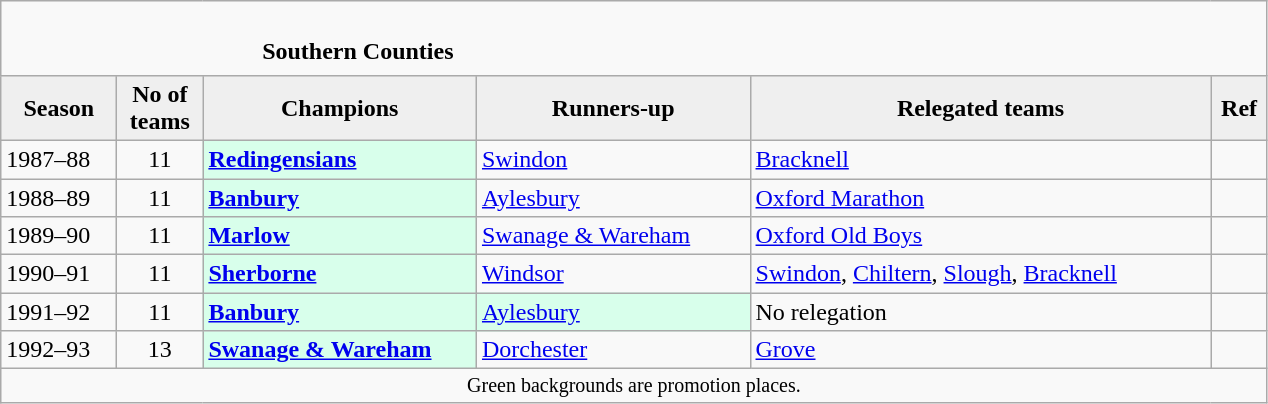<table class="wikitable" style="text-align: left;">
<tr>
<td colspan="11" cellpadding="0" cellspacing="0"><br><table border="0" style="width:100%;" cellpadding="0" cellspacing="0">
<tr>
<td style="width:20%; border:0;"></td>
<td style="border:0;"><strong>Southern Counties</strong></td>
<td style="width:20%; border:0;"></td>
</tr>
</table>
</td>
</tr>
<tr>
<th style="background:#efefef; width:70px;">Season</th>
<th style="background:#efefef; width:50px;">No of teams</th>
<th style="background:#efefef; width:175px;">Champions</th>
<th style="background:#efefef; width:175px;">Runners-up</th>
<th style="background:#efefef; width:300px;">Relegated teams</th>
<th style="background:#efefef; width:30px;">Ref</th>
</tr>
<tr align=left>
<td>1987–88</td>
<td style="text-align: center;">11</td>
<td style="background:#d8ffeb;"><strong><a href='#'>Redingensians</a></strong></td>
<td><a href='#'>Swindon</a></td>
<td><a href='#'>Bracknell</a></td>
<td></td>
</tr>
<tr>
<td>1988–89</td>
<td style="text-align: center;">11</td>
<td style="background:#d8ffeb;"><strong><a href='#'>Banbury</a></strong></td>
<td><a href='#'>Aylesbury</a></td>
<td><a href='#'>Oxford Marathon</a></td>
<td></td>
</tr>
<tr>
<td>1989–90</td>
<td style="text-align: center;">11</td>
<td style="background:#d8ffeb;"><strong><a href='#'>Marlow</a></strong></td>
<td><a href='#'>Swanage & Wareham</a></td>
<td><a href='#'>Oxford Old Boys</a></td>
<td></td>
</tr>
<tr>
<td>1990–91</td>
<td style="text-align: center;">11</td>
<td style="background:#d8ffeb;"><strong><a href='#'>Sherborne</a></strong></td>
<td><a href='#'>Windsor</a></td>
<td><a href='#'>Swindon</a>, <a href='#'>Chiltern</a>, <a href='#'>Slough</a>, <a href='#'>Bracknell</a></td>
<td></td>
</tr>
<tr>
<td>1991–92</td>
<td style="text-align: center;">11</td>
<td style="background:#d8ffeb;"><strong><a href='#'>Banbury</a></strong></td>
<td style="background:#d8ffeb;"><a href='#'>Aylesbury</a></td>
<td>No relegation</td>
<td></td>
</tr>
<tr>
<td>1992–93</td>
<td style="text-align: center;">13</td>
<td style="background:#d8ffeb;"><strong><a href='#'>Swanage & Wareham</a></strong></td>
<td><a href='#'>Dorchester</a></td>
<td><a href='#'>Grove</a></td>
<td></td>
</tr>
<tr>
<td colspan="15"  style="border:0; font-size:smaller; text-align:center;">Green backgrounds are promotion places.</td>
</tr>
</table>
